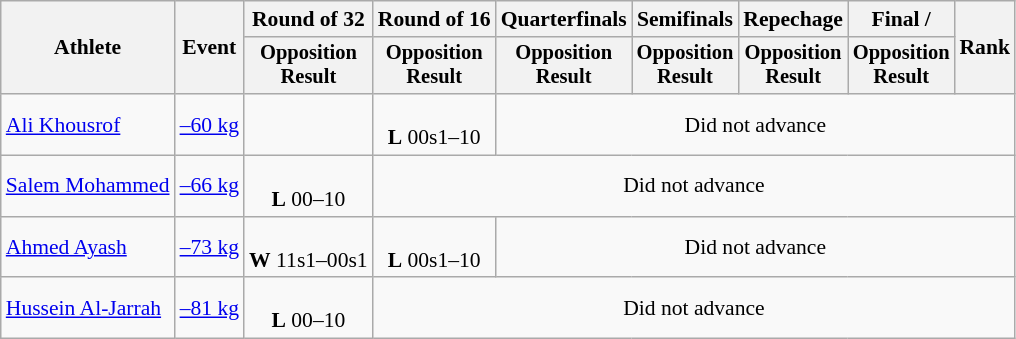<table class=wikitable style="text-align:center; font-size:90%">
<tr>
<th rowspan="2">Athlete</th>
<th rowspan="2">Event</th>
<th>Round of 32</th>
<th>Round of 16</th>
<th>Quarterfinals</th>
<th>Semifinals</th>
<th>Repechage</th>
<th>Final / </th>
<th rowspan=2>Rank</th>
</tr>
<tr style="font-size:95%">
<th>Opposition<br>Result</th>
<th>Opposition<br>Result</th>
<th>Opposition<br>Result</th>
<th>Opposition<br>Result</th>
<th>Opposition<br>Result</th>
<th>Opposition<br>Result</th>
</tr>
<tr>
<td align=left><a href='#'>Ali Khousrof</a></td>
<td align=left><a href='#'>–60 kg</a></td>
<td></td>
<td><br><strong>L</strong> 00s1–10</td>
<td colspan=5>Did not advance</td>
</tr>
<tr>
<td align=left><a href='#'>Salem Mohammed</a></td>
<td align=left><a href='#'>–66 kg</a></td>
<td><br><strong>L</strong> 00–10</td>
<td colspan=6>Did not advance</td>
</tr>
<tr>
<td align=left><a href='#'>Ahmed Ayash</a></td>
<td align=left><a href='#'>–73 kg</a></td>
<td><br><strong>W</strong> 11s1–00s1</td>
<td><br><strong>L</strong> 00s1–10</td>
<td colspan=5>Did not advance</td>
</tr>
<tr>
<td align=left><a href='#'>Hussein Al-Jarrah</a></td>
<td align=left><a href='#'>–81 kg</a></td>
<td><br><strong>L</strong> 00–10</td>
<td colspan=6>Did not advance</td>
</tr>
</table>
